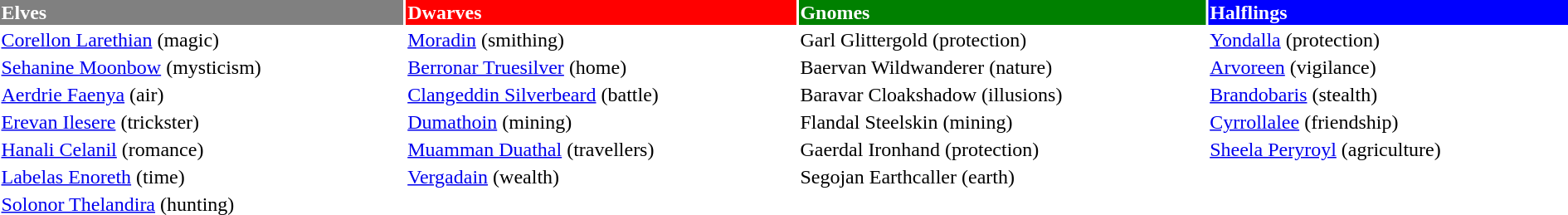<table border=0 width=100%>
<tr>
<td style="color:white" bgcolor=gray><strong>Elves</strong></td>
<td style="color:white" bgcolor=red><strong>Dwarves</strong></td>
<td style="color:white" bgcolor=green><strong>Gnomes</strong></td>
<td style="color:white" bgcolor=blue><strong>Halflings</strong></td>
</tr>
<tr>
<td><a href='#'>Corellon Larethian</a> (magic)</td>
<td><a href='#'>Moradin</a> (smithing)</td>
<td>Garl Glittergold (protection)</td>
<td><a href='#'>Yondalla</a> (protection)</td>
</tr>
<tr>
<td><a href='#'>Sehanine Moonbow</a> (mysticism)</td>
<td><a href='#'>Berronar Truesilver</a> (home)</td>
<td>Baervan Wildwanderer (nature)</td>
<td><a href='#'>Arvoreen</a> (vigilance)</td>
</tr>
<tr>
<td><a href='#'>Aerdrie Faenya</a> (air)</td>
<td><a href='#'>Clangeddin Silverbeard</a> (battle)</td>
<td>Baravar Cloakshadow (illusions)</td>
<td><a href='#'>Brandobaris</a> (stealth)</td>
</tr>
<tr>
<td><a href='#'>Erevan Ilesere</a> (trickster)</td>
<td><a href='#'>Dumathoin</a> (mining)</td>
<td>Flandal Steelskin (mining)</td>
<td><a href='#'>Cyrrollalee</a> (friendship)</td>
</tr>
<tr>
<td><a href='#'>Hanali Celanil</a> (romance)</td>
<td><a href='#'>Muamman Duathal</a> (travellers)</td>
<td>Gaerdal Ironhand (protection)</td>
<td><a href='#'>Sheela Peryroyl</a> (agriculture)</td>
</tr>
<tr>
<td><a href='#'>Labelas Enoreth</a> (time)</td>
<td><a href='#'>Vergadain</a> (wealth)</td>
<td>Segojan Earthcaller (earth)</td>
<td></td>
</tr>
<tr>
<td><a href='#'>Solonor Thelandira</a> (hunting)</td>
<td> </td>
<td> </td>
<td></td>
</tr>
<tr>
</tr>
</table>
